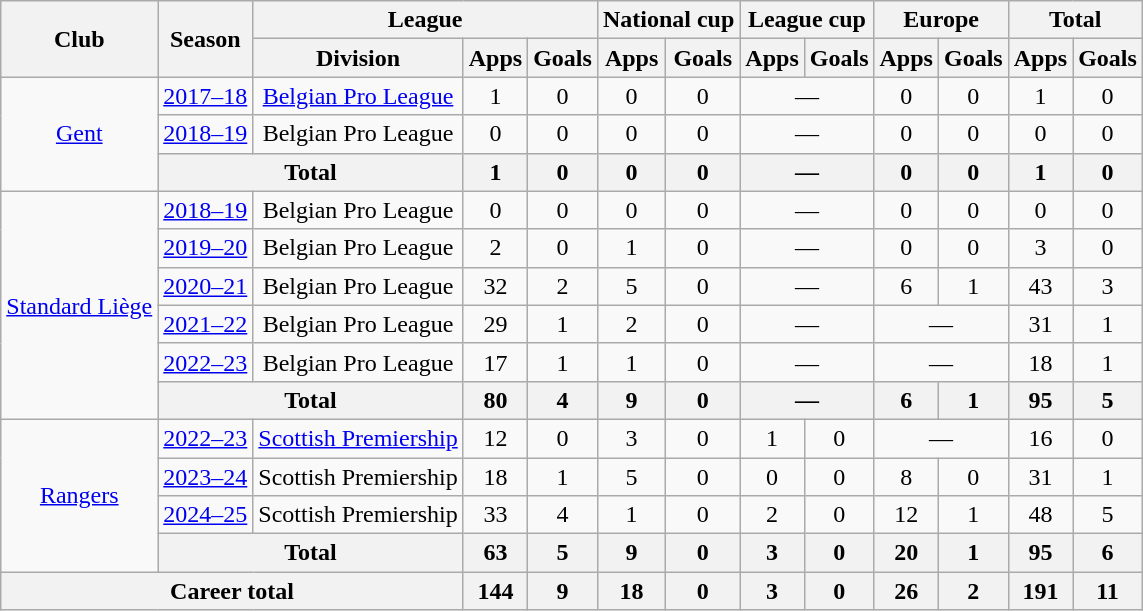<table class="wikitable" style="text-align: center;">
<tr>
<th rowspan="2">Club</th>
<th rowspan="2">Season</th>
<th colspan="3">League</th>
<th colspan="2">National cup</th>
<th colspan="2">League cup</th>
<th colspan="2">Europe</th>
<th colspan="2">Total</th>
</tr>
<tr>
<th>Division</th>
<th>Apps</th>
<th>Goals</th>
<th>Apps</th>
<th>Goals</th>
<th>Apps</th>
<th>Goals</th>
<th>Apps</th>
<th>Goals</th>
<th>Apps</th>
<th>Goals</th>
</tr>
<tr>
<td rowspan="3"><a href='#'>Gent</a></td>
<td><a href='#'>2017–18</a></td>
<td><a href='#'>Belgian Pro League</a></td>
<td>1</td>
<td>0</td>
<td>0</td>
<td>0</td>
<td colspan="2">—</td>
<td>0</td>
<td>0</td>
<td>1</td>
<td>0</td>
</tr>
<tr>
<td><a href='#'>2018–19</a></td>
<td>Belgian Pro League</td>
<td>0</td>
<td>0</td>
<td>0</td>
<td>0</td>
<td colspan="2">—</td>
<td>0</td>
<td>0</td>
<td>0</td>
<td>0</td>
</tr>
<tr>
<th colspan=2>Total</th>
<th>1</th>
<th>0</th>
<th>0</th>
<th>0</th>
<th colspan=2>—</th>
<th>0</th>
<th>0</th>
<th>1</th>
<th>0</th>
</tr>
<tr>
<td rowspan="6"><a href='#'>Standard Liège</a></td>
<td><a href='#'>2018–19</a></td>
<td>Belgian Pro League</td>
<td>0</td>
<td>0</td>
<td>0</td>
<td>0</td>
<td colspan="2">—</td>
<td>0</td>
<td>0</td>
<td>0</td>
<td>0</td>
</tr>
<tr>
<td><a href='#'>2019–20</a></td>
<td>Belgian Pro League</td>
<td>2</td>
<td>0</td>
<td>1</td>
<td>0</td>
<td colspan="2">—</td>
<td>0</td>
<td>0</td>
<td>3</td>
<td>0</td>
</tr>
<tr>
<td><a href='#'>2020–21</a></td>
<td>Belgian Pro League</td>
<td>32</td>
<td>2</td>
<td>5</td>
<td>0</td>
<td colspan="2">—</td>
<td>6</td>
<td>1</td>
<td>43</td>
<td>3</td>
</tr>
<tr>
<td><a href='#'>2021–22</a></td>
<td>Belgian Pro League</td>
<td>29</td>
<td>1</td>
<td>2</td>
<td>0</td>
<td colspan="2">—</td>
<td colspan="2">—</td>
<td>31</td>
<td>1</td>
</tr>
<tr>
<td><a href='#'>2022–23</a></td>
<td>Belgian Pro League</td>
<td>17</td>
<td>1</td>
<td>1</td>
<td>0</td>
<td colspan="2">—</td>
<td colspan="2">—</td>
<td>18</td>
<td>1</td>
</tr>
<tr>
<th colspan=2>Total</th>
<th>80</th>
<th>4</th>
<th>9</th>
<th>0</th>
<th colspan=2>—</th>
<th>6</th>
<th>1</th>
<th>95</th>
<th>5</th>
</tr>
<tr>
<td rowspan="4"><a href='#'>Rangers</a></td>
<td><a href='#'>2022–23</a></td>
<td><a href='#'>Scottish Premiership</a></td>
<td>12</td>
<td>0</td>
<td>3</td>
<td>0</td>
<td>1</td>
<td>0</td>
<td colspan="2">—</td>
<td>16</td>
<td>0</td>
</tr>
<tr>
<td><a href='#'>2023–24</a></td>
<td>Scottish Premiership</td>
<td>18</td>
<td>1</td>
<td>5</td>
<td>0</td>
<td>0</td>
<td>0</td>
<td>8</td>
<td>0</td>
<td>31</td>
<td>1</td>
</tr>
<tr>
<td><a href='#'>2024–25</a></td>
<td>Scottish Premiership</td>
<td>33</td>
<td>4</td>
<td>1</td>
<td>0</td>
<td>2</td>
<td>0</td>
<td>12</td>
<td>1</td>
<td>48</td>
<td>5</td>
</tr>
<tr>
<th colspan=2>Total</th>
<th>63</th>
<th>5</th>
<th>9</th>
<th>0</th>
<th>3</th>
<th>0</th>
<th>20</th>
<th>1</th>
<th>95</th>
<th>6</th>
</tr>
<tr>
<th colspan="3">Career total</th>
<th>144</th>
<th>9</th>
<th>18</th>
<th>0</th>
<th>3</th>
<th>0</th>
<th>26</th>
<th>2</th>
<th>191</th>
<th>11</th>
</tr>
</table>
